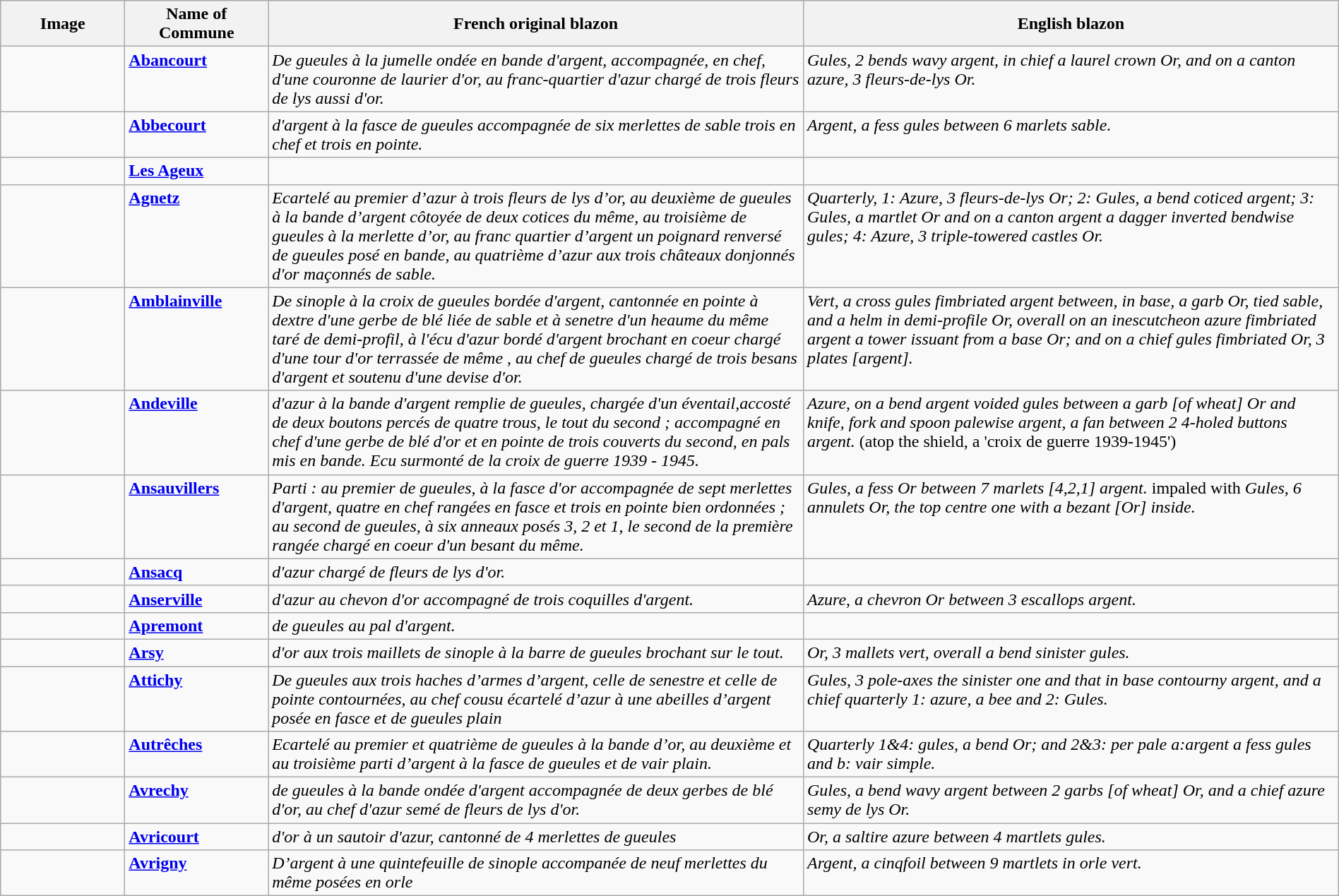<table class="wikitable" style="width:100%;">
<tr>
<th style="width:110px;">Image</th>
<th>Name of Commune</th>
<th style="width:40%;">French original blazon</th>
<th style="width:40%;">English blazon</th>
</tr>
<tr valign=top>
<td align=center></td>
<td><strong><a href='#'>Abancourt</a></strong></td>
<td><em>De gueules à la jumelle ondée en bande d'argent, accompagnée, en chef, d'une couronne de laurier d'or, au franc-quartier d'azur chargé de trois fleurs de lys aussi d'or.</em></td>
<td><em>Gules, 2 bends wavy argent, in chief a laurel crown Or, and on a canton azure, 3 fleurs-de-lys Or.</em></td>
</tr>
<tr valign=top>
<td align=center></td>
<td><strong><a href='#'>Abbecourt</a></strong></td>
<td><em>d'argent à la fasce de gueules accompagnée de six merlettes de sable trois en chef et trois en pointe.</em></td>
<td><em>Argent, a fess gules between 6 marlets sable.</em></td>
</tr>
<tr valign=top>
<td align=center><br></td>
<td><strong><a href='#'>Les Ageux</a></strong></td>
<td></td>
<td></td>
</tr>
<tr valign=top>
<td align=center></td>
<td><strong><a href='#'>Agnetz</a></strong></td>
<td><em>Ecartelé au premier d’azur à trois fleurs de lys d’or, au deuxième de gueules à la bande d’argent côtoyée de deux cotices du même, au troisième de gueules à la merlette d’or, au franc quartier d’argent un poignard renversé de gueules posé en bande, au quatrième d’azur aux trois châteaux donjonnés d'or maçonnés de sable.</em></td>
<td><em>Quarterly, 1: Azure, 3 fleurs-de-lys Or; 2: Gules, a bend coticed argent; 3: Gules, a martlet Or and on a canton argent a dagger inverted bendwise gules; 4: Azure, 3 triple-towered castles Or.</em></td>
</tr>
<tr valign=top>
<td align=center></td>
<td><strong><a href='#'>Amblainville</a></strong></td>
<td><em>De sinople à la croix de gueules bordée d'argent, cantonnée en pointe à dextre d'une gerbe de blé liée de sable et à senetre d'un heaume du même taré de demi-profil, à l'écu d'azur bordé d'argent brochant en coeur chargé d'une tour d'or terrassée de même , au chef de gueules chargé de trois besans d'argent et soutenu d'une devise d'or.</em></td>
<td><em>Vert, a cross gules fimbriated argent between, in base, a garb Or, tied sable, and a helm in demi-profile Or, overall on an inescutcheon azure fimbriated argent a tower issuant from a base Or; and on a chief gules fimbriated Or, 3 plates [argent].</em></td>
</tr>
<tr valign=top>
<td align=center></td>
<td><strong><a href='#'>Andeville</a></strong></td>
<td><em>d'azur à la bande d'argent remplie de gueules, chargée d'un éventail,accosté de deux boutons percés de quatre trous, le tout du second ; accompagné en chef d'une gerbe de blé d'or et en pointe de trois couverts du second, en pals mis en bande. Ecu surmonté de la croix de guerre 1939 - 1945. </em></td>
<td><em>Azure, on a bend argent voided gules between a garb [of wheat] Or and knife, fork and spoon palewise argent, a fan between 2 4-holed buttons argent.</em> (atop the shield, a 'croix de guerre 1939-1945')</td>
</tr>
<tr valign=top>
<td align=center></td>
<td><strong><a href='#'>Ansauvillers</a></strong></td>
<td><em>Parti : au premier de gueules, à la fasce d'or accompagnée de sept merlettes d'argent, quatre en chef rangées en fasce et trois en pointe bien ordonnées ; au second de gueules, à six anneaux posés 3, 2 et 1, le second de la première rangée chargé en coeur d'un besant du même.</em></td>
<td><em>Gules, a fess Or between 7 marlets [4,2,1] argent.</em> impaled with <em>Gules, 6 annulets Or, the top centre one with a bezant [Or] inside.</em></td>
</tr>
<tr valign=top>
<td align=center></td>
<td><strong><a href='#'>Ansacq</a></strong></td>
<td><em>d'azur chargé de fleurs de lys d'or.</em></td>
<td></td>
</tr>
<tr valign=top>
<td align=center></td>
<td><strong><a href='#'>Anserville</a></strong></td>
<td><em>d'azur au chevon d'or accompagné de trois coquilles d'argent.</em></td>
<td><em>Azure, a chevron Or between 3 escallops argent.</em></td>
</tr>
<tr valign=top>
<td align=center></td>
<td><strong><a href='#'>Apremont</a></strong></td>
<td><em>de gueules au pal d'argent.</em> </td>
<td></td>
</tr>
<tr valign=top>
<td align=center></td>
<td><strong><a href='#'>Arsy</a></strong></td>
<td><em>d'or aux trois maillets de sinople à la barre de gueules brochant sur le tout.</em> </td>
<td><em>Or, 3 mallets vert, overall a bend sinister gules.</em></td>
</tr>
<tr valign=top>
<td align=center><br></td>
<td><strong><a href='#'>Attichy</a></strong></td>
<td><em>De gueules aux trois haches d’armes d’argent, celle de senestre et celle de pointe contournées, au chef cousu écartelé d’azur à une abeilles d’argent posée en fasce et de gueules plain</em></td>
<td><em>Gules, 3 pole-axes the sinister one and that in base contourny argent, and a chief quarterly 1: azure, a bee and 2: Gules.</em></td>
</tr>
<tr valign=top>
<td align=center></td>
<td><strong><a href='#'>Autrêches</a></strong></td>
<td><em>Ecartelé au premier et quatrième de gueules à la bande d’or, au deuxième et au troisième parti d’argent à la fasce de gueules et de vair plain.</em>  </td>
<td><em>Quarterly 1&4: gules, a bend Or; and 2&3: per pale a:argent a fess gules and b: vair simple.</em></td>
</tr>
<tr valign=top>
<td align=center></td>
<td><strong><a href='#'>Avrechy</a></strong></td>
<td><em>de gueules à la bande ondée d'argent accompagnée de deux gerbes de blé d'or, au chef d'azur semé de fleurs de lys d'or.</em></td>
<td><em>Gules, a bend wavy argent between 2 garbs [of wheat] Or, and a chief azure semy de lys Or.</em></td>
</tr>
<tr valign=top>
<td align=center></td>
<td><strong><a href='#'>Avricourt</a></strong></td>
<td><em>d'or à un sautoir d'azur, cantonné de 4 merlettes de gueules</em></td>
<td><em>Or, a saltire azure between 4 martlets gules.</em></td>
</tr>
<tr valign=top>
<td align=center><br></td>
<td><strong><a href='#'>Avrigny</a></strong></td>
<td><em>D’argent à une quintefeuille de sinople accompanée de neuf merlettes du même posées en orle</em></td>
<td><em>Argent, a cinqfoil between 9 martlets in orle vert.</em></td>
</tr>
</table>
